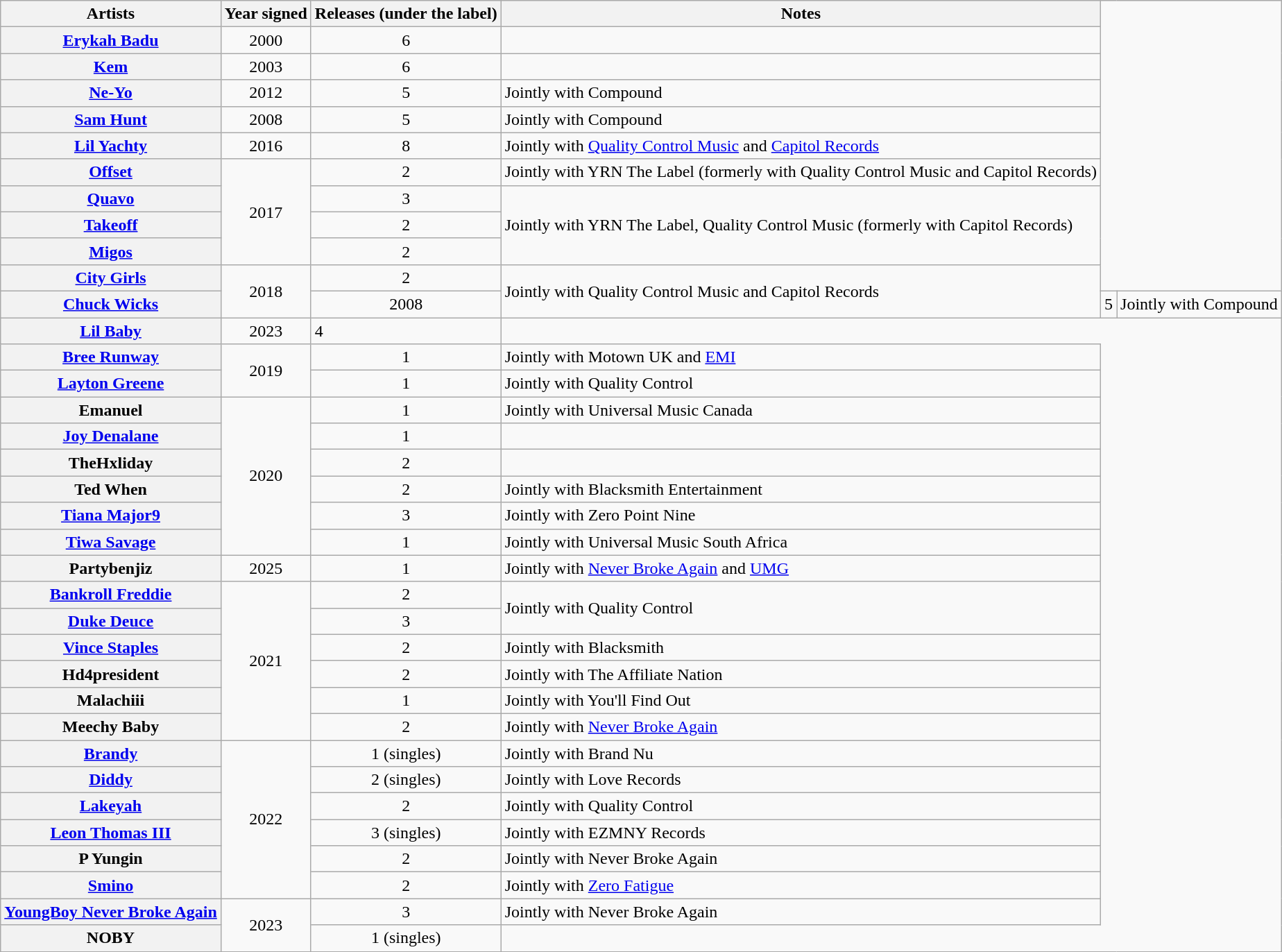<table class="wikitable sortable">
<tr>
<th>Artists</th>
<th>Year signed</th>
<th>Releases (under the label)</th>
<th>Notes</th>
</tr>
<tr>
<th><a href='#'>Erykah Badu</a></th>
<td style="text-align:center;">2000</td>
<td style="text-align:center;">6</td>
<td></td>
</tr>
<tr>
<th><a href='#'>Kem</a></th>
<td rowspan="1" style="text-align:center;">2003</td>
<td style="text-align:center;">6</td>
<td></td>
</tr>
<tr>
<th><a href='#'>Ne-Yo</a></th>
<td rowspan="1" style="text-align:center;">2012</td>
<td style="text-align:center;">5</td>
<td rowspan="1">Jointly with Compound</td>
</tr>
<tr>
<th><a href='#'>Sam Hunt</a></th>
<td rowspan="1" style="text-align:center;">2008</td>
<td style="text-align:center;">5</td>
<td rowspan="1">Jointly with Compound</td>
</tr>
<tr>
<th><a href='#'>Lil Yachty</a></th>
<td rowspan="1" style="text-align:center;">2016</td>
<td style="text-align:center;">8</td>
<td rowspan="1">Jointly with <a href='#'>Quality Control Music</a> and <a href='#'>Capitol Records</a></td>
</tr>
<tr>
<th><a href='#'>Offset</a></th>
<td rowspan="4" style="text-align:center;">2017</td>
<td style="text-align:center;">2</td>
<td rowspan="1">Jointly with YRN The Label (formerly with Quality Control Music and Capitol Records)</td>
</tr>
<tr>
<th><a href='#'>Quavo</a></th>
<td style="text-align:center;">3</td>
<td rowspan="3">Jointly with YRN The Label, Quality Control Music (formerly with Capitol Records)</td>
</tr>
<tr>
<th><a href='#'>Takeoff</a></th>
<td style="text-align:center;">2</td>
</tr>
<tr>
<th><a href='#'>Migos</a></th>
<td style="text-align:center;">2</td>
</tr>
<tr>
<th><a href='#'>City Girls</a></th>
<td rowspan="2" style="text-align:center;">2018</td>
<td style="text-align:center;">2</td>
<td rowspan="2">Jointly with Quality Control Music and Capitol Records</td>
</tr>
<tr>
<th><a href='#'>Chuck Wicks</a></th>
<td rowspan="1" style="text-align:center;">2008</td>
<td style="text-align:center;">5</td>
<td rowspan="1">Jointly with Compound</td>
</tr>
<tr>
<th><a href='#'>Lil Baby</a></th>
<td style="text-align:center;">2023</td>
<td>4</td>
</tr>
<tr>
<th><a href='#'>Bree Runway</a></th>
<td rowspan="2" style="text-align:center;">2019</td>
<td style="text-align:center;">1</td>
<td>Jointly with Motown UK and <a href='#'>EMI</a></td>
</tr>
<tr>
<th><a href='#'>Layton Greene</a></th>
<td style="text-align:center;">1</td>
<td>Jointly with Quality Control</td>
</tr>
<tr>
<th>Emanuel</th>
<td rowspan="6" style="text-align:center;">2020</td>
<td style="text-align:center;">1</td>
<td>Jointly with Universal Music Canada</td>
</tr>
<tr>
<th><a href='#'>Joy Denalane</a></th>
<td style="text-align:center;">1</td>
<td></td>
</tr>
<tr>
<th>TheHxliday</th>
<td style="text-align:center;">2</td>
<td></td>
</tr>
<tr>
<th>Ted When</th>
<td style="text-align:center;">2</td>
<td>Jointly with Blacksmith Entertainment</td>
</tr>
<tr>
<th><a href='#'>Tiana Major9</a></th>
<td style="text-align:center;">3</td>
<td>Jointly with Zero Point Nine</td>
</tr>
<tr>
<th><a href='#'>Tiwa Savage</a></th>
<td style="text-align:center;">1</td>
<td>Jointly with Universal Music South Africa</td>
</tr>
<tr>
<th>Partybenjiz</th>
<td rowspan="1" style="text-align:center;">2025</td>
<td style="text-align:center;">1</td>
<td rowspan="1">Jointly with <a href='#'>Never Broke Again</a> and <a href='#'>UMG</a></td>
</tr>
<tr>
<th><a href='#'>Bankroll Freddie</a></th>
<td rowspan="6" style="text-align:center;">2021</td>
<td style="text-align:center;">2</td>
<td rowspan="2">Jointly with Quality Control</td>
</tr>
<tr>
<th><a href='#'>Duke Deuce</a></th>
<td style="text-align:center;">3</td>
</tr>
<tr>
<th><a href='#'>Vince Staples</a></th>
<td style="text-align:center;">2</td>
<td>Jointly with Blacksmith</td>
</tr>
<tr>
<th>Hd4president</th>
<td style="text-align:center;">2</td>
<td>Jointly with The Affiliate Nation</td>
</tr>
<tr>
<th>Malachiii</th>
<td style="text-align:center;">1</td>
<td>Jointly with You'll Find Out</td>
</tr>
<tr>
<th>Meechy Baby</th>
<td style="text-align:center;">2</td>
<td>Jointly with <a href='#'>Never Broke Again</a></td>
</tr>
<tr>
<th><a href='#'>Brandy</a></th>
<td rowspan="6" style="text-align:center;">2022</td>
<td style="text-align:center;">1 (singles)</td>
<td>Jointly with Brand Nu</td>
</tr>
<tr>
<th><a href='#'>Diddy</a></th>
<td style="text-align:center;">2 (singles)</td>
<td>Jointly with Love Records</td>
</tr>
<tr>
<th><a href='#'>Lakeyah</a></th>
<td style="text-align:center;">2</td>
<td>Jointly with Quality Control</td>
</tr>
<tr>
<th><a href='#'>Leon Thomas III</a></th>
<td style="text-align:center;">3 (singles)</td>
<td>Jointly with EZMNY Records</td>
</tr>
<tr>
<th>P Yungin</th>
<td style="text-align:center;">2</td>
<td>Jointly with Never Broke Again</td>
</tr>
<tr>
<th><a href='#'>Smino</a></th>
<td style="text-align:center;">2</td>
<td>Jointly with <a href='#'>Zero Fatigue</a></td>
</tr>
<tr>
<th><a href='#'>YoungBoy Never Broke Again</a></th>
<td rowspan="2" style="text-align:center;">2023</td>
<td style="text-align:center;">3</td>
<td>Jointly with Never Broke Again</td>
</tr>
<tr>
<th>NOBY</th>
<td style="text-align:center;">1 (singles)</td>
</tr>
<tr>
</tr>
</table>
